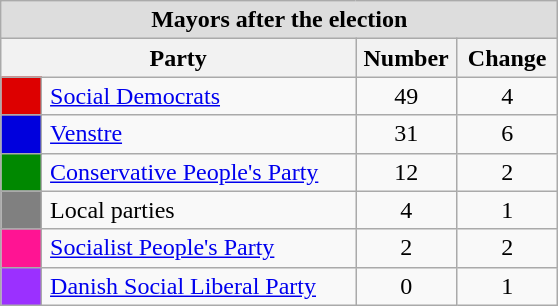<table class="wikitable" style="margin-left:1em;">
<tr>
<td colspan="4" style="background:#dddddd; text-align:center;"><strong>Mayors after the election</strong></td>
</tr>
<tr>
<th colspan="2">Party</th>
<th style="width:60px;">Number</th>
<th style="width:60px;">Change</th>
</tr>
<tr>
<td style="background:#dd0000;"></td>
<td style="padding-left:5px;"><a href='#'>Social Democrats</a></td>
<td style="text-align:center;">49</td>
<td style="text-align:center;"> 4</td>
</tr>
<tr>
<td style="width:20px; background:#0000dd;"></td>
<td style="width:200px; padding-left:5px;"><a href='#'>Venstre</a></td>
<td style="text-align:center;">31</td>
<td style="text-align:center;"> 6</td>
</tr>
<tr>
<td style="background:#008800;"></td>
<td style="padding-left:5px;"><a href='#'>Conservative People's Party</a></td>
<td style="text-align:center;">12</td>
<td style="text-align:center;"> 2</td>
</tr>
<tr>
<td style="background:#808080;"></td>
<td style="padding-left:5px;">Local parties</td>
<td style="text-align:center;">4</td>
<td style="text-align:center;"> 1</td>
</tr>
<tr>
<td style="background:#FF1493;"></td>
<td style="padding-left:5px;"><a href='#'>Socialist People's Party</a></td>
<td style="text-align:center;">2</td>
<td style="text-align:center;"> 2</td>
</tr>
<tr>
<td style="background:#9B30FF;"></td>
<td style="padding-left:5px;"><a href='#'>Danish Social Liberal Party</a></td>
<td style="text-align:center;">0</td>
<td style="text-align:center;"> 1</td>
</tr>
</table>
